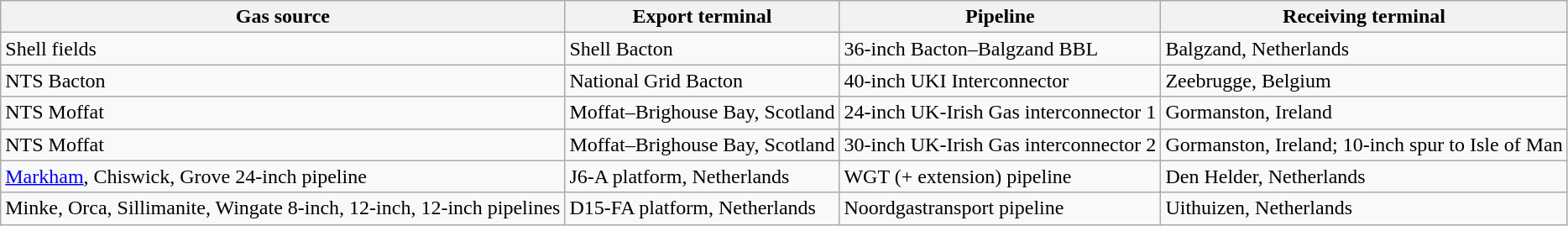<table class="wikitable">
<tr>
<th>Gas source</th>
<th>Export terminal</th>
<th>Pipeline</th>
<th>Receiving terminal</th>
</tr>
<tr>
<td>Shell fields</td>
<td>Shell Bacton</td>
<td>36-inch Bacton–Balgzand BBL</td>
<td>Balgzand, Netherlands</td>
</tr>
<tr>
<td>NTS Bacton</td>
<td>National Grid Bacton</td>
<td>40-inch UKI Interconnector</td>
<td>Zeebrugge, Belgium</td>
</tr>
<tr>
<td>NTS Moffat</td>
<td>Moffat–Brighouse Bay, Scotland</td>
<td>24-inch UK-Irish Gas interconnector 1</td>
<td>Gormanston, Ireland</td>
</tr>
<tr>
<td>NTS Moffat</td>
<td>Moffat–Brighouse Bay, Scotland</td>
<td>30-inch UK-Irish Gas interconnector 2</td>
<td>Gormanston, Ireland; 10-inch spur to Isle of Man</td>
</tr>
<tr>
<td><a href='#'>Markham</a>, Chiswick, Grove 24-inch pipeline</td>
<td>J6-A platform, Netherlands</td>
<td>WGT (+ extension) pipeline</td>
<td>Den Helder, Netherlands</td>
</tr>
<tr>
<td>Minke, Orca, Sillimanite, Wingate 8-inch, 12-inch, 12-inch pipelines</td>
<td>D15-FA platform, Netherlands</td>
<td>Noordgastransport pipeline</td>
<td>Uithuizen, Netherlands</td>
</tr>
</table>
